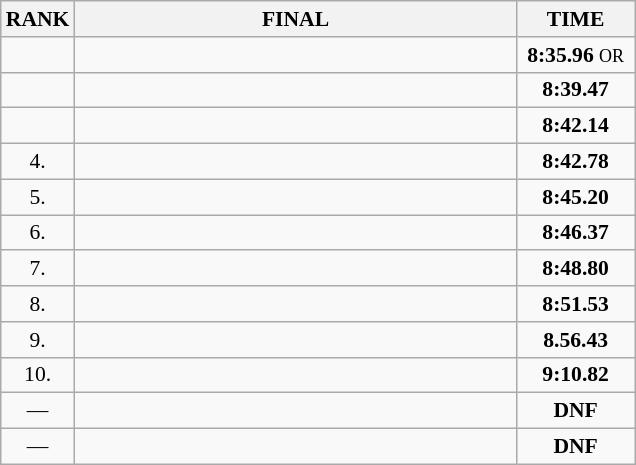<table class="wikitable" style="border-collapse: collapse; font-size: 90%;">
<tr>
<th>RANK</th>
<th style="width: 20em">FINAL</th>
<th style="width: 5em">TIME</th>
</tr>
<tr>
<td align="center"></td>
<td></td>
<td align="center"><strong>8:35.96</strong> <small>OR</small></td>
</tr>
<tr>
<td align="center"></td>
<td></td>
<td align="center"><strong>8:39.47</strong></td>
</tr>
<tr>
<td align="center"></td>
<td></td>
<td align="center"><strong>8:42.14</strong></td>
</tr>
<tr>
<td align="center">4.</td>
<td></td>
<td align="center"><strong>8:42.78</strong></td>
</tr>
<tr>
<td align="center">5.</td>
<td></td>
<td align="center"><strong>8:45.20</strong></td>
</tr>
<tr>
<td align="center">6.</td>
<td></td>
<td align="center"><strong>8:46.37</strong></td>
</tr>
<tr>
<td align="center">7.</td>
<td></td>
<td align="center"><strong>8:48.80</strong></td>
</tr>
<tr>
<td align="center">8.</td>
<td></td>
<td align="center"><strong>8:51.53</strong></td>
</tr>
<tr>
<td align="center">9.</td>
<td></td>
<td align="center"><strong>8.56.43</strong></td>
</tr>
<tr>
<td align="center">10.</td>
<td></td>
<td align="center"><strong>9:10.82</strong></td>
</tr>
<tr>
<td align="center">—</td>
<td></td>
<td align="center"><strong>DNF</strong></td>
</tr>
<tr>
<td align="center">—</td>
<td></td>
<td align="center"><strong>DNF</strong></td>
</tr>
</table>
